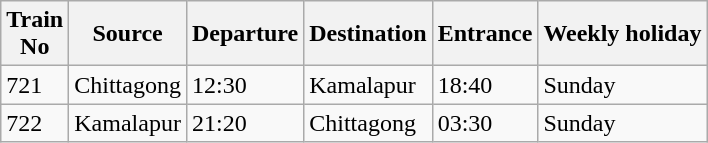<table class="wikitable">
<tr>
<th>Train<br>No</th>
<th>Source</th>
<th>Departure</th>
<th>Destination</th>
<th>Entrance</th>
<th>Weekly holiday</th>
</tr>
<tr>
<td>721</td>
<td>Chittagong</td>
<td>12:30</td>
<td>Kamalapur</td>
<td>18:40</td>
<td>Sunday</td>
</tr>
<tr>
<td>722</td>
<td>Kamalapur</td>
<td>21:20</td>
<td>Chittagong</td>
<td>03:30</td>
<td>Sunday</td>
</tr>
</table>
